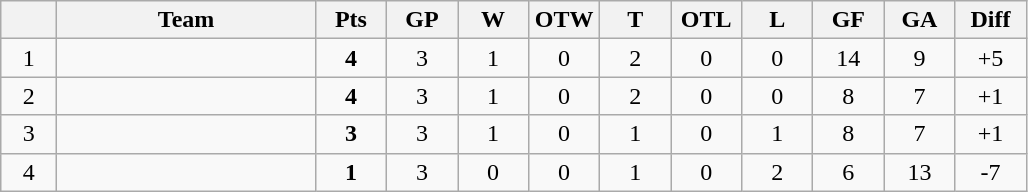<table class="wikitable" style="text-align:center;">
<tr>
<th width=30></th>
<th width=165>Team</th>
<th width=40>Pts</th>
<th width=40>GP</th>
<th width=40>W</th>
<th width=40>OTW</th>
<th width=40>T</th>
<th width=40>OTL</th>
<th width=40>L</th>
<th width=40>GF</th>
<th width=40>GA</th>
<th width=40>Diff</th>
</tr>
<tr>
<td>1</td>
<td style="text-align:left;"></td>
<td><strong>4</strong></td>
<td>3</td>
<td>1</td>
<td>0</td>
<td>2</td>
<td>0</td>
<td>0</td>
<td>14</td>
<td>9</td>
<td>+5</td>
</tr>
<tr>
<td>2</td>
<td style="text-align:left;"></td>
<td><strong>4</strong></td>
<td>3</td>
<td>1</td>
<td>0</td>
<td>2</td>
<td>0</td>
<td>0</td>
<td>8</td>
<td>7</td>
<td>+1</td>
</tr>
<tr>
<td>3</td>
<td style="text-align:left;"></td>
<td><strong>3</strong></td>
<td>3</td>
<td>1</td>
<td>0</td>
<td>1</td>
<td>0</td>
<td>1</td>
<td>8</td>
<td>7</td>
<td>+1</td>
</tr>
<tr>
<td>4</td>
<td style="text-align:left;"></td>
<td><strong>1</strong></td>
<td>3</td>
<td>0</td>
<td>0</td>
<td>1</td>
<td>0</td>
<td>2</td>
<td>6</td>
<td>13</td>
<td>-7</td>
</tr>
</table>
